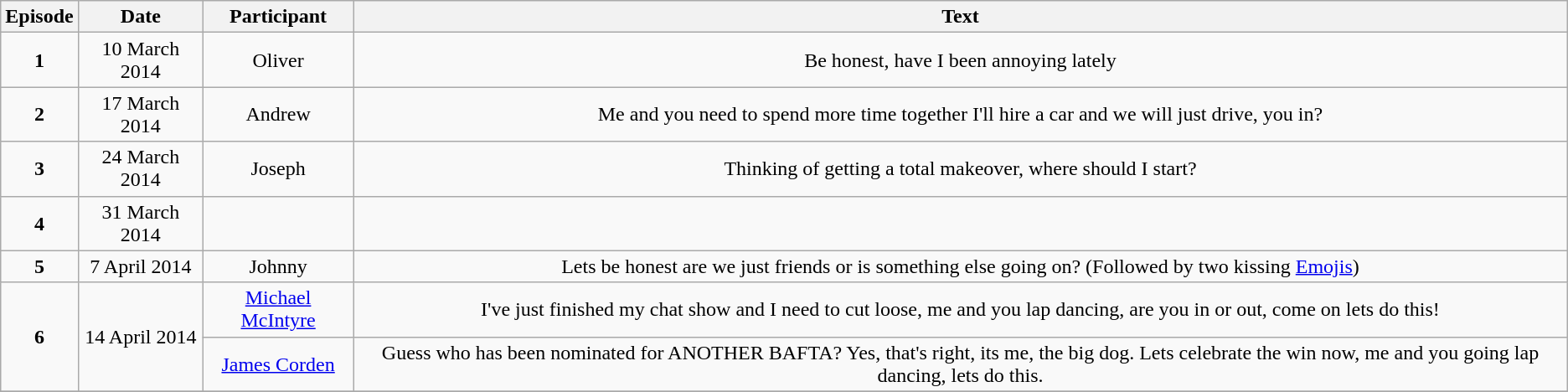<table class="wikitable" style="text-align:center;">
<tr>
<th>Episode</th>
<th>Date</th>
<th>Participant</th>
<th>Text</th>
</tr>
<tr>
<td><strong>1</strong></td>
<td>10 March 2014</td>
<td>Oliver</td>
<td>Be honest, have I been annoying lately</td>
</tr>
<tr>
<td><strong>2</strong></td>
<td>17 March 2014</td>
<td>Andrew</td>
<td>Me and you need to spend more time together I'll hire a car and we will just drive, you in?</td>
</tr>
<tr>
<td><strong>3</strong></td>
<td>24 March 2014</td>
<td>Joseph</td>
<td>Thinking of getting a total makeover, where should I start?</td>
</tr>
<tr>
<td><strong>4</strong></td>
<td>31 March 2014</td>
<td></td>
<td></td>
</tr>
<tr>
<td><strong>5</strong></td>
<td>7 April 2014</td>
<td>Johnny</td>
<td>Lets be honest are we just friends or is something else going on? (Followed by two kissing <a href='#'>Emojis</a>)</td>
</tr>
<tr>
<td rowspan=2><strong>6</strong></td>
<td rowspan=2>14 April 2014</td>
<td><a href='#'>Michael McIntyre</a></td>
<td>I've just finished my chat show and I need to cut loose, me and you lap dancing, are you in or out, come on lets do this!</td>
</tr>
<tr>
<td><a href='#'>James Corden</a></td>
<td>Guess who has been nominated for ANOTHER BAFTA? Yes, that's right, its me, the big dog. Lets celebrate the win now, me and you going lap dancing, lets do this.</td>
</tr>
<tr>
</tr>
</table>
